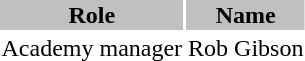<table class="toccolours">
<tr>
<th style="background:silver;">Role</th>
<th style="background:silver;">Name</th>
</tr>
<tr>
<td>Academy manager</td>
<td> Rob Gibson</td>
</tr>
<tr>
</tr>
</table>
